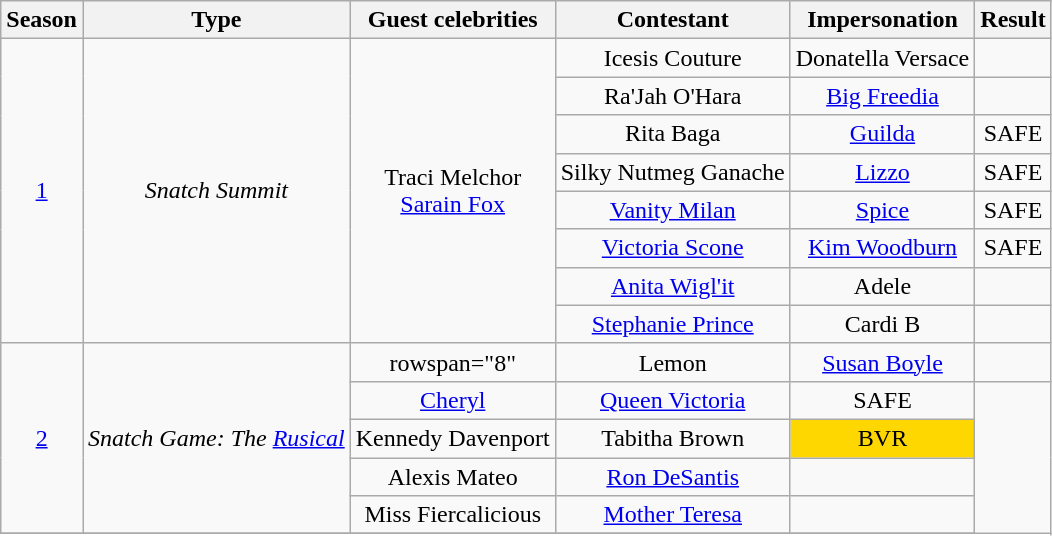<table class="wikitable" style="text-align:center">
<tr>
<th>Season</th>
<th>Type</th>
<th>Guest celebrities</th>
<th>Contestant</th>
<th>Impersonation</th>
<th>Result</th>
</tr>
<tr>
<td rowspan="8"><a href='#'>1</a></td>
<td rowspan="8"><em>Snatch Summit</em></td>
<td rowspan="8">Traci Melchor<br><a href='#'>Sarain Fox</a></td>
<td>Icesis Couture</td>
<td nowrap>Donatella Versace</td>
<td></td>
</tr>
<tr>
<td>Ra'Jah O'Hara</td>
<td><a href='#'>Big Freedia</a></td>
<td></td>
</tr>
<tr>
<td>Rita Baga</td>
<td><a href='#'>Guilda</a></td>
<td>SAFE</td>
</tr>
<tr>
<td nowrap>Silky Nutmeg Ganache</td>
<td><a href='#'>Lizzo</a></td>
<td>SAFE</td>
</tr>
<tr>
<td><a href='#'>Vanity Milan</a></td>
<td><a href='#'>Spice</a></td>
<td>SAFE</td>
</tr>
<tr>
<td><a href='#'>Victoria Scone</a></td>
<td><a href='#'>Kim Woodburn</a></td>
<td>SAFE</td>
</tr>
<tr>
<td><a href='#'>Anita Wigl'it</a></td>
<td>Adele</td>
<td></td>
</tr>
<tr>
<td><a href='#'>Stephanie Prince</a></td>
<td>Cardi B</td>
<td></td>
</tr>
<tr>
<td rowspan="5"><a href='#'>2</a></td>
<td rowspan="5"><em>Snatch Game: The <a href='#'>Rusical</a></em></td>
<td>rowspan="8" </td>
<td>Lemon</td>
<td><a href='#'>Susan Boyle</a></td>
<td></td>
</tr>
<tr>
<td><a href='#'>Cheryl</a></td>
<td><a href='#'>Queen Victoria</a></td>
<td>SAFE</td>
</tr>
<tr>
<td>Kennedy Davenport</td>
<td>Tabitha Brown</td>
<td bgcolor="gold">BVR</td>
</tr>
<tr>
<td>Alexis Mateo</td>
<td><a href='#'>Ron DeSantis</a></td>
<td></td>
</tr>
<tr>
<td>Miss Fiercalicious</td>
<td><a href='#'>Mother Teresa</a></td>
<td></td>
</tr>
<tr>
</tr>
</table>
